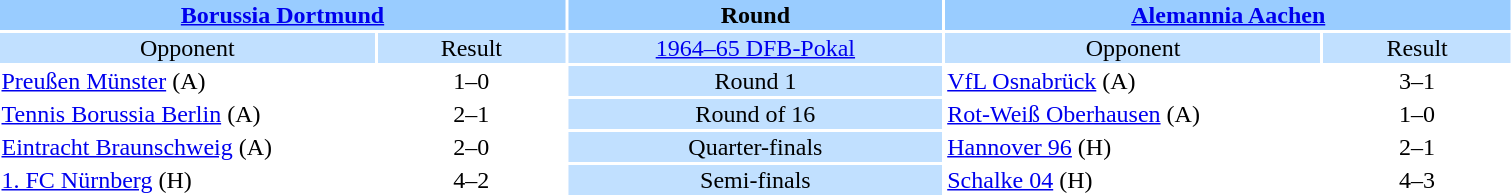<table style="width:80%; text-align:center;">
<tr style="vertical-align:top; background:#99CCFF;">
<th colspan="2"><a href='#'>Borussia Dortmund</a></th>
<th style="width:20%">Round</th>
<th colspan="2"><a href='#'>Alemannia Aachen</a></th>
</tr>
<tr style="vertical-align:top; background:#C1E0FF;">
<td style="width:20%">Opponent</td>
<td style="width:10%">Result</td>
<td><a href='#'>1964–65 DFB-Pokal</a></td>
<td style="width:20%">Opponent</td>
<td style="width:10%">Result</td>
</tr>
<tr>
<td align="left"><a href='#'>Preußen Münster</a> (A)</td>
<td>1–0</td>
<td style="background:#C1E0FF;">Round 1</td>
<td align="left"><a href='#'>VfL Osnabrück</a> (A)</td>
<td>3–1</td>
</tr>
<tr>
<td align="left"><a href='#'>Tennis Borussia Berlin</a> (A)</td>
<td>2–1</td>
<td style="background:#C1E0FF;">Round of 16</td>
<td align="left"><a href='#'>Rot-Weiß Oberhausen</a> (A)</td>
<td>1–0</td>
</tr>
<tr>
<td align="left"><a href='#'>Eintracht Braunschweig</a> (A)</td>
<td>2–0</td>
<td style="background:#C1E0FF;">Quarter-finals</td>
<td align="left"><a href='#'>Hannover 96</a> (H)</td>
<td>2–1</td>
</tr>
<tr>
<td align="left"><a href='#'>1. FC Nürnberg</a> (H)</td>
<td>4–2</td>
<td style="background:#C1E0FF;">Semi-finals</td>
<td align="left"><a href='#'>Schalke 04</a> (H)</td>
<td>4–3 </td>
</tr>
</table>
